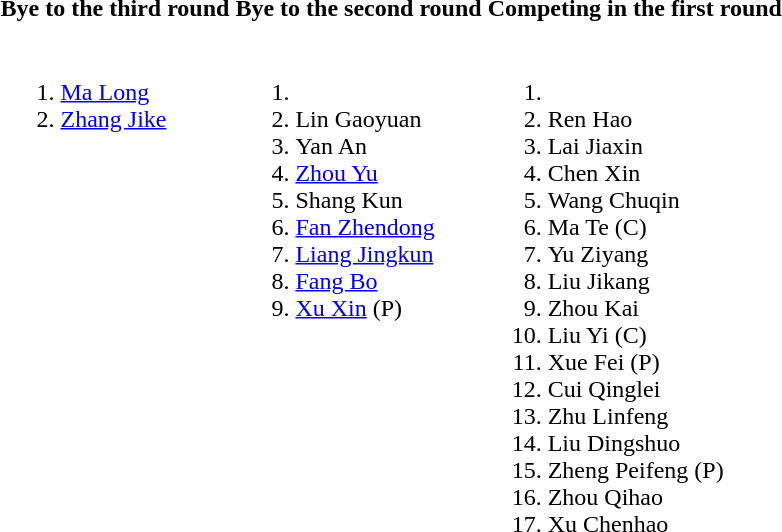<table>
<tr>
<th>Bye to the third round</th>
<th>Bye to the second round</th>
<th>Competing in the first round</th>
</tr>
<tr valign="top">
<td><br><ol><li><a href='#'>Ma Long</a></li><li><a href='#'>Zhang Jike</a></li></ol></td>
<td><br><ol><li><li>Lin Gaoyuan</li></li><li>Yan An</li><li><a href='#'>Zhou Yu</a></li><li>Shang Kun</li><li><a href='#'>Fan Zhendong</a></li><li><a href='#'>Liang Jingkun</a></li><li><a href='#'>Fang Bo</a></li><li><a href='#'>Xu Xin</a> (P)</li></ol></td>
<td><br><ol><li><li>Ren Hao</li></li><li>Lai Jiaxin</li><li>Chen Xin</li><li>Wang Chuqin</li><li>Ma Te (C)</li><li>Yu Ziyang</li><li>Liu Jikang</li><li>Zhou Kai</li><li>Liu Yi (C)</li><li>Xue Fei (P)</li><li>Cui Qinglei</li><li>Zhu Linfeng</li><li>Liu Dingshuo</li><li>Zheng Peifeng (P)</li><li>Zhou Qihao</li><li>Xu Chenhao</li></ol></td>
</tr>
</table>
